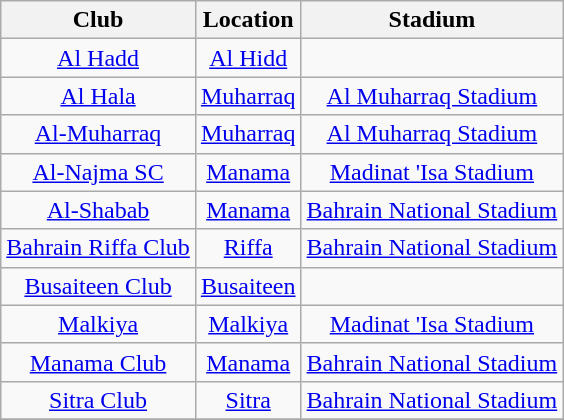<table class="wikitable sortable" style="text-align: center;">
<tr>
<th>Club</th>
<th>Location</th>
<th>Stadium</th>
</tr>
<tr>
<td><a href='#'>Al Hadd</a></td>
<td><a href='#'>Al Hidd</a></td>
<td></td>
</tr>
<tr>
<td><a href='#'>Al Hala</a></td>
<td><a href='#'>Muharraq</a></td>
<td><a href='#'>Al Muharraq Stadium</a></td>
</tr>
<tr>
<td><a href='#'>Al-Muharraq</a></td>
<td><a href='#'>Muharraq</a></td>
<td><a href='#'>Al Muharraq Stadium</a></td>
</tr>
<tr>
<td><a href='#'>Al-Najma SC</a></td>
<td><a href='#'>Manama</a></td>
<td><a href='#'>Madinat 'Isa Stadium</a></td>
</tr>
<tr>
<td><a href='#'>Al-Shabab</a></td>
<td><a href='#'>Manama</a></td>
<td><a href='#'>Bahrain National Stadium</a></td>
</tr>
<tr>
<td><a href='#'>Bahrain Riffa Club</a></td>
<td><a href='#'>Riffa</a></td>
<td><a href='#'>Bahrain National Stadium</a></td>
</tr>
<tr>
<td><a href='#'>Busaiteen Club</a></td>
<td><a href='#'>Busaiteen</a></td>
<td></td>
</tr>
<tr>
<td><a href='#'>Malkiya</a></td>
<td><a href='#'>Malkiya</a></td>
<td><a href='#'>Madinat 'Isa Stadium</a></td>
</tr>
<tr>
<td><a href='#'>Manama Club</a></td>
<td><a href='#'>Manama</a></td>
<td><a href='#'>Bahrain National Stadium</a></td>
</tr>
<tr>
<td><a href='#'>Sitra Club</a></td>
<td><a href='#'>Sitra</a></td>
<td><a href='#'>Bahrain National Stadium</a></td>
</tr>
<tr>
</tr>
</table>
